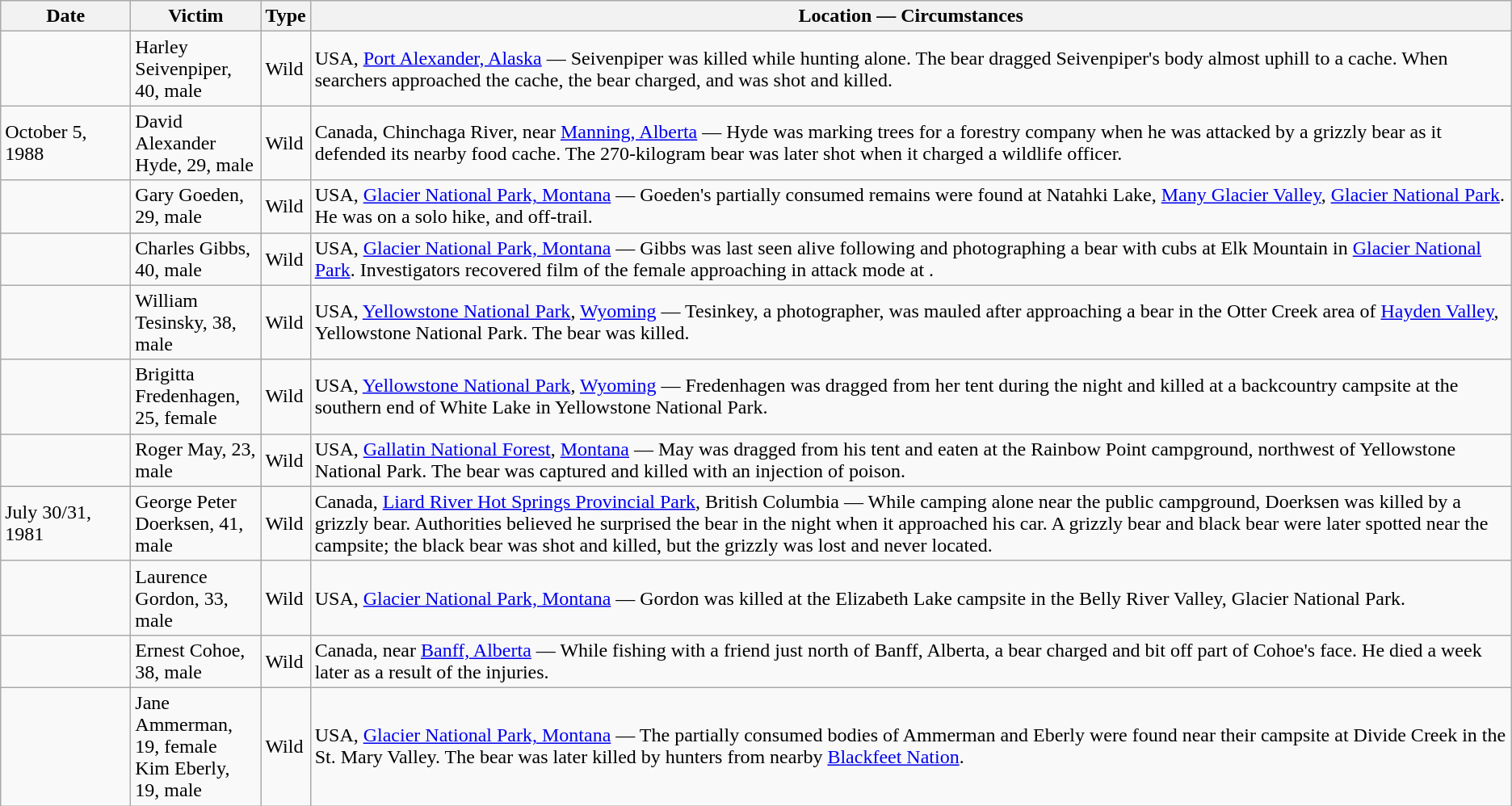<table class="wikitable sortable">
<tr>
<th style="width:100px;">Date</th>
<th style="width:100px;" class="unsortable">Victim</th>
<th class="unsortable">Type</th>
<th class=unsortable>Location — Circumstances</th>
</tr>
<tr>
<td></td>
<td>Harley Seivenpiper, 40, male</td>
<td>Wild</td>
<td>USA, <a href='#'>Port Alexander, Alaska</a> — Seivenpiper was killed while hunting alone. The bear dragged Seivenpiper's body almost  uphill to a cache. When searchers approached the cache, the bear charged, and was shot and killed.</td>
</tr>
<tr>
<td>October 5, 1988</td>
<td>David Alexander Hyde, 29, male</td>
<td>Wild</td>
<td>Canada, Chinchaga River, near <a href='#'>Manning, Alberta</a> — Hyde was marking trees for a forestry company when he was attacked by a grizzly bear as it defended its nearby food cache. The 270-kilogram bear was later shot when it charged a wildlife officer.</td>
</tr>
<tr>
<td></td>
<td>Gary Goeden, 29, male</td>
<td>Wild</td>
<td>USA, <a href='#'>Glacier National Park, Montana</a> — Goeden's partially consumed remains were found at Natahki Lake, <a href='#'>Many Glacier Valley</a>, <a href='#'>Glacier National Park</a>. He was on a solo hike, and off-trail.</td>
</tr>
<tr>
<td></td>
<td>Charles Gibbs, 40, male</td>
<td>Wild</td>
<td>USA, <a href='#'>Glacier National Park, Montana</a> — Gibbs was last seen alive following and photographing a bear with cubs at Elk Mountain in <a href='#'>Glacier National Park</a>. Investigators recovered film of the female approaching in attack mode at .</td>
</tr>
<tr>
<td></td>
<td>William Tesinsky, 38, male</td>
<td>Wild</td>
<td>USA, <a href='#'>Yellowstone National Park</a>, <a href='#'>Wyoming</a> — Tesinkey, a photographer, was mauled after approaching a bear in the Otter Creek area of <a href='#'>Hayden Valley</a>, Yellowstone National Park. The bear was killed.</td>
</tr>
<tr>
<td></td>
<td>Brigitta Fredenhagen, 25, female</td>
<td>Wild</td>
<td>USA, <a href='#'>Yellowstone National Park</a>, <a href='#'>Wyoming</a> — Fredenhagen was dragged from her tent during the night and killed at a backcountry campsite at the southern end of White Lake in Yellowstone National Park.</td>
</tr>
<tr>
<td></td>
<td>Roger May, 23, male</td>
<td>Wild</td>
<td>USA, <a href='#'>Gallatin National Forest</a>, <a href='#'>Montana</a> — May was dragged from his tent and eaten at the Rainbow Point campground, northwest of Yellowstone National Park. The bear was captured and killed with an injection of poison.</td>
</tr>
<tr>
<td>July 30/31, 1981</td>
<td>George Peter Doerksen, 41, male</td>
<td>Wild</td>
<td>Canada, <a href='#'>Liard River Hot Springs Provincial Park</a>, British Columbia — While camping alone near the public campground, Doerksen was killed by a grizzly bear. Authorities believed he surprised the bear in the night when it approached his car. A grizzly bear and black bear were later spotted near the campsite; the black bear was shot and killed, but the grizzly was lost and never located.</td>
</tr>
<tr>
<td></td>
<td>Laurence Gordon, 33, male</td>
<td>Wild</td>
<td>USA, <a href='#'>Glacier National Park, Montana</a> — Gordon was killed at the Elizabeth Lake campsite in the Belly River Valley, Glacier National Park.</td>
</tr>
<tr>
<td></td>
<td>Ernest Cohoe, 38, male</td>
<td>Wild</td>
<td>Canada, near <a href='#'>Banff, Alberta</a> — While fishing with a friend just north of Banff, Alberta, a bear charged and bit off part of Cohoe's face. He died a week later as a result of the injuries.</td>
</tr>
<tr>
<td></td>
<td>Jane Ammerman, 19, female<br>Kim Eberly, 19, male</td>
<td>Wild</td>
<td>USA, <a href='#'>Glacier National Park, Montana</a> — The partially consumed bodies of Ammerman and Eberly were found near their campsite at Divide Creek in the St. Mary Valley. The bear was later killed by hunters from nearby <a href='#'>Blackfeet Nation</a>.</td>
</tr>
</table>
